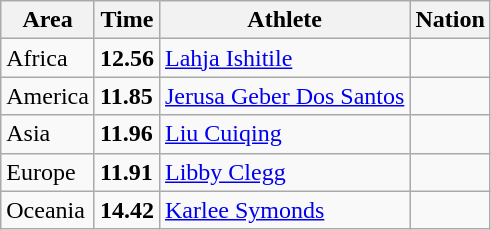<table class="wikitable">
<tr>
<th>Area</th>
<th>Time</th>
<th>Athlete</th>
<th>Nation</th>
</tr>
<tr>
<td>Africa</td>
<td><strong>12.56</strong></td>
<td><a href='#'>Lahja Ishitile</a></td>
<td></td>
</tr>
<tr>
<td>America</td>
<td><strong>11.85</strong> </td>
<td><a href='#'>Jerusa Geber Dos Santos</a></td>
<td></td>
</tr>
<tr>
<td>Asia</td>
<td><strong>11.96</strong></td>
<td><a href='#'>Liu Cuiqing</a></td>
<td></td>
</tr>
<tr>
<td>Europe</td>
<td><strong>11.91</strong> </td>
<td><a href='#'>Libby Clegg</a></td>
<td></td>
</tr>
<tr>
<td>Oceania</td>
<td><strong>14.42</strong></td>
<td><a href='#'>Karlee Symonds</a></td>
<td></td>
</tr>
</table>
